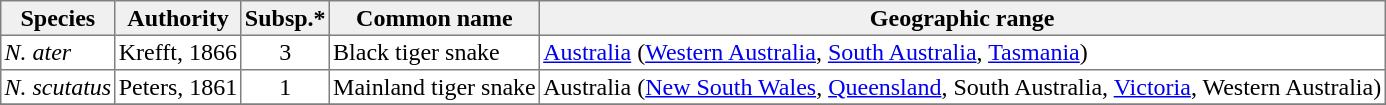<table cellspacing=0 cellpadding=2 border=1 style="border-collapse: collapse;">
<tr>
<th bgcolor="#f0f0f0">Species</th>
<th bgcolor="#f0f0f0">Authority</th>
<th bgcolor="#f0f0f0">Subsp.*</th>
<th bgcolor="#f0f0f0">Common name</th>
<th bgcolor="#f0f0f0">Geographic range</th>
</tr>
<tr>
<td><em>N. ater</em></td>
<td>Krefft, 1866</td>
<td align="center">3</td>
<td>Black tiger snake</td>
<td><a href='#'>Australia</a> (<a href='#'>Western Australia</a>, <a href='#'>South Australia</a>, <a href='#'>Tasmania</a>)</td>
</tr>
<tr>
<td><em>N. scutatus</em></td>
<td>Peters, 1861</td>
<td align="center">1</td>
<td>Mainland tiger snake</td>
<td>Australia (<a href='#'>New South Wales</a>, <a href='#'>Queensland</a>, South Australia, <a href='#'>Victoria</a>, Western Australia)</td>
</tr>
<tr>
</tr>
</table>
